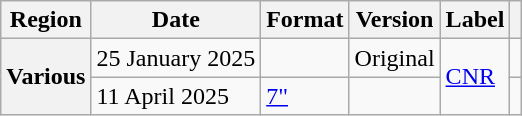<table class="wikitable plainrowheaders">
<tr>
<th scope="col">Region</th>
<th scope="col">Date</th>
<th scope="col">Format</th>
<th scope="col">Version</th>
<th scope="col">Label</th>
<th scope="col"></th>
</tr>
<tr>
<th scope="row" rowspan="2">Various</th>
<td>25 January 2025</td>
<td></td>
<td>Original</td>
<td rowspan="2"><a href='#'>CNR</a></td>
<td></td>
</tr>
<tr>
<td>11 April 2025</td>
<td><a href='#'>7"</a></td>
<td></td>
<td></td>
</tr>
</table>
